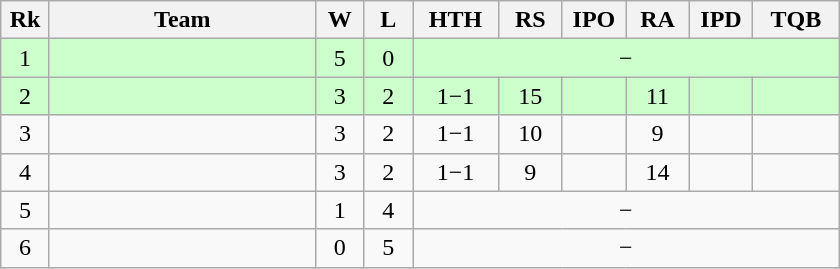<table class=wikitable style=text-align:center>
<tr>
<th width=25>Rk</th>
<th width=170>Team</th>
<th width=25>W</th>
<th width=25>L</th>
<th width=50>HTH</th>
<th width=35>RS</th>
<th width=35>IPO</th>
<th width=35>RA</th>
<th width=35>IPD</th>
<th width=50>TQB</th>
</tr>
<tr style="background-color:#ccffcc;">
<td>1</td>
<td style="text-align:left;"></td>
<td>5</td>
<td>0</td>
<td colspan="6" style="text-align: center;">−</td>
</tr>
<tr style="background-color:#ccffcc;">
<td>2</td>
<td style="text-align:left;"></td>
<td>3</td>
<td>2</td>
<td>1−1</td>
<td>15</td>
<td></td>
<td>11</td>
<td></td>
<td></td>
</tr>
<tr>
<td>3</td>
<td style="text-align:left;"></td>
<td>3</td>
<td>2</td>
<td>1−1</td>
<td>10</td>
<td></td>
<td>9</td>
<td></td>
<td></td>
</tr>
<tr>
<td>4</td>
<td style="text-align:left;"></td>
<td>3</td>
<td>2</td>
<td>1−1</td>
<td>9</td>
<td></td>
<td>14</td>
<td></td>
<td></td>
</tr>
<tr>
<td>5</td>
<td style="text-align:left;"></td>
<td>1</td>
<td>4</td>
<td colspan="6" style="text-align: center;">−</td>
</tr>
<tr>
<td>6</td>
<td style="text-align:left;"></td>
<td>0</td>
<td>5</td>
<td colspan="6" style="text-align: center;">−</td>
</tr>
</table>
